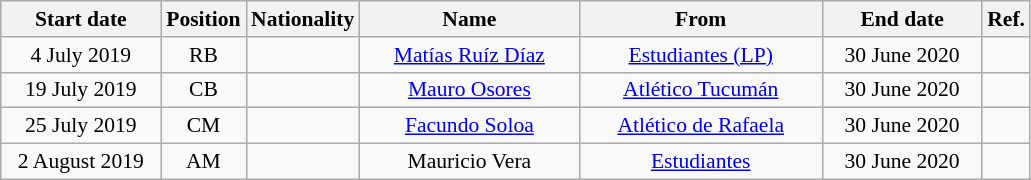<table class="wikitable" style="text-align:center; font-size:90%; ">
<tr>
<th style="background:#; color:#; width:100px;">Start date</th>
<th style="background:#; color:#; width:50px;">Position</th>
<th style="background:#; color:#; width:50px;">Nationality</th>
<th style="background:#; color:#; width:140px;">Name</th>
<th style="background:#; color:#; width:155px;">From</th>
<th style="background:#; color:#; width:100px;">End date</th>
<th style="background:#; color:#; width:25px;">Ref.</th>
</tr>
<tr>
<td>4 July 2019</td>
<td>RB</td>
<td></td>
<td><a href='#'>Matías Ruíz Díaz</a></td>
<td> <a href='#'>Estudiantes (LP)</a></td>
<td>30 June 2020</td>
<td></td>
</tr>
<tr>
<td>19 July 2019</td>
<td>CB</td>
<td></td>
<td><a href='#'>Mauro Osores</a></td>
<td> <a href='#'>Atlético Tucumán</a></td>
<td>30 June 2020</td>
<td></td>
</tr>
<tr>
<td>25 July 2019</td>
<td>CM</td>
<td></td>
<td><a href='#'>Facundo Soloa</a></td>
<td> <a href='#'>Atlético de Rafaela</a></td>
<td>30 June 2020</td>
<td></td>
</tr>
<tr>
<td>2 August 2019</td>
<td>AM</td>
<td></td>
<td>Mauricio Vera</td>
<td> <a href='#'>Estudiantes</a></td>
<td>30 June 2020</td>
<td></td>
</tr>
</table>
